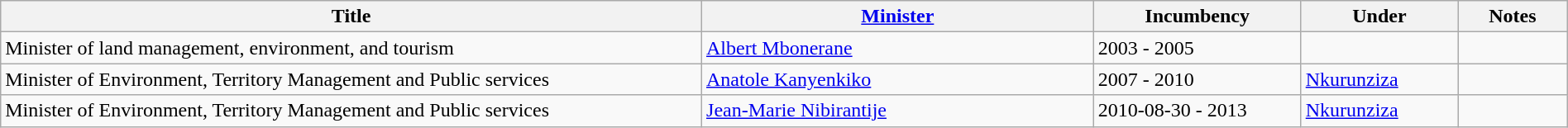<table class="wikitable" style="width:100%;">
<tr>
<th>Title</th>
<th style="width:25%;"><a href='#'>Minister</a></th>
<th style="width:160px;">Incumbency</th>
<th style="width:10%;">Under</th>
<th style="width:7%;">Notes</th>
</tr>
<tr>
<td>Minister of land management, environment, and tourism</td>
<td><a href='#'>Albert Mbonerane</a></td>
<td>2003 - 2005</td>
<td></td>
<td></td>
</tr>
<tr>
<td>Minister of Environment, Territory Management and Public services</td>
<td><a href='#'>Anatole Kanyenkiko</a></td>
<td>2007 - 2010</td>
<td><a href='#'>Nkurunziza</a></td>
<td></td>
</tr>
<tr>
<td>Minister of Environment, Territory Management and Public services</td>
<td><a href='#'>Jean-Marie Nibirantije</a></td>
<td>2010-08-30 - 2013</td>
<td><a href='#'>Nkurunziza</a></td>
<td></td>
</tr>
</table>
